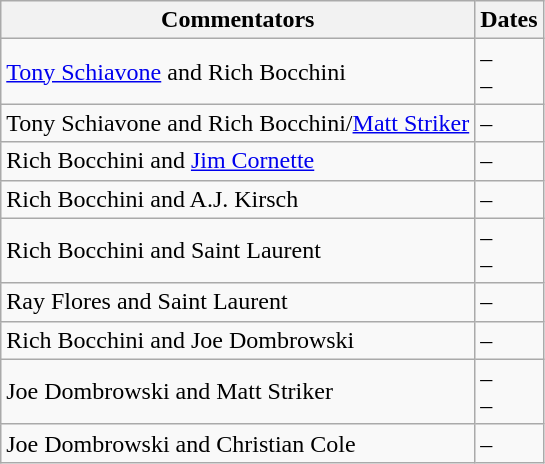<table class="wikitable">
<tr>
<th>Commentators</th>
<th>Dates</th>
</tr>
<tr>
<td><a href='#'>Tony Schiavone</a> and Rich Bocchini</td>
<td> – <br> – </td>
</tr>
<tr>
<td>Tony Schiavone and Rich Bocchini/<a href='#'>Matt Striker</a></td>
<td> – </td>
</tr>
<tr>
<td>Rich Bocchini and <a href='#'>Jim Cornette</a></td>
<td> – </td>
</tr>
<tr>
<td>Rich Bocchini and A.J. Kirsch</td>
<td> – </td>
</tr>
<tr>
<td>Rich Bocchini and Saint Laurent</td>
<td> – <br> – <br></td>
</tr>
<tr>
<td>Ray Flores and Saint Laurent</td>
<td> – </td>
</tr>
<tr>
<td>Rich Bocchini and Joe Dombrowski</td>
<td> – </td>
</tr>
<tr>
<td>Joe Dombrowski and Matt Striker</td>
<td> – <br>  – </td>
</tr>
<tr>
<td>Joe Dombrowski and Christian Cole</td>
<td> – </td>
</tr>
</table>
